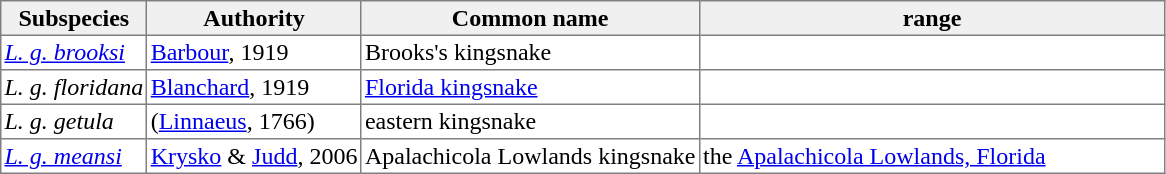<table cellspacing=0 cellpadding=2 border=1 style="border-collapse: collapse;">
<tr>
<th bgcolor="#f0f0f0">Subspecies</th>
<th bgcolor="#f0f0f0">Authority</th>
<th bgcolor="#f0f0f0">Common name</th>
<th bgcolor="#f0f0f0">range</th>
</tr>
<tr>
<td><em><a href='#'>L. g. brooksi</a></em></td>
<td><a href='#'>Barbour</a>, 1919</td>
<td>Brooks's kingsnake</td>
<td style="width:40%"></td>
</tr>
<tr>
<td><em>L. g. floridana</em></td>
<td><a href='#'>Blanchard</a>, 1919</td>
<td><a href='#'>Florida kingsnake</a></td>
<td></td>
</tr>
<tr>
<td><em>L. g. getula</em></td>
<td>(<a href='#'>Linnaeus</a>, 1766)</td>
<td>eastern kingsnake</td>
<td></td>
</tr>
<tr>
<td><em><a href='#'>L. g. meansi</a></em></td>
<td><a href='#'>Krysko</a> & <a href='#'>Judd</a>, 2006</td>
<td>Apalachicola Lowlands kingsnake</td>
<td>the <a href='#'>Apalachicola Lowlands, Florida</a></td>
</tr>
</table>
